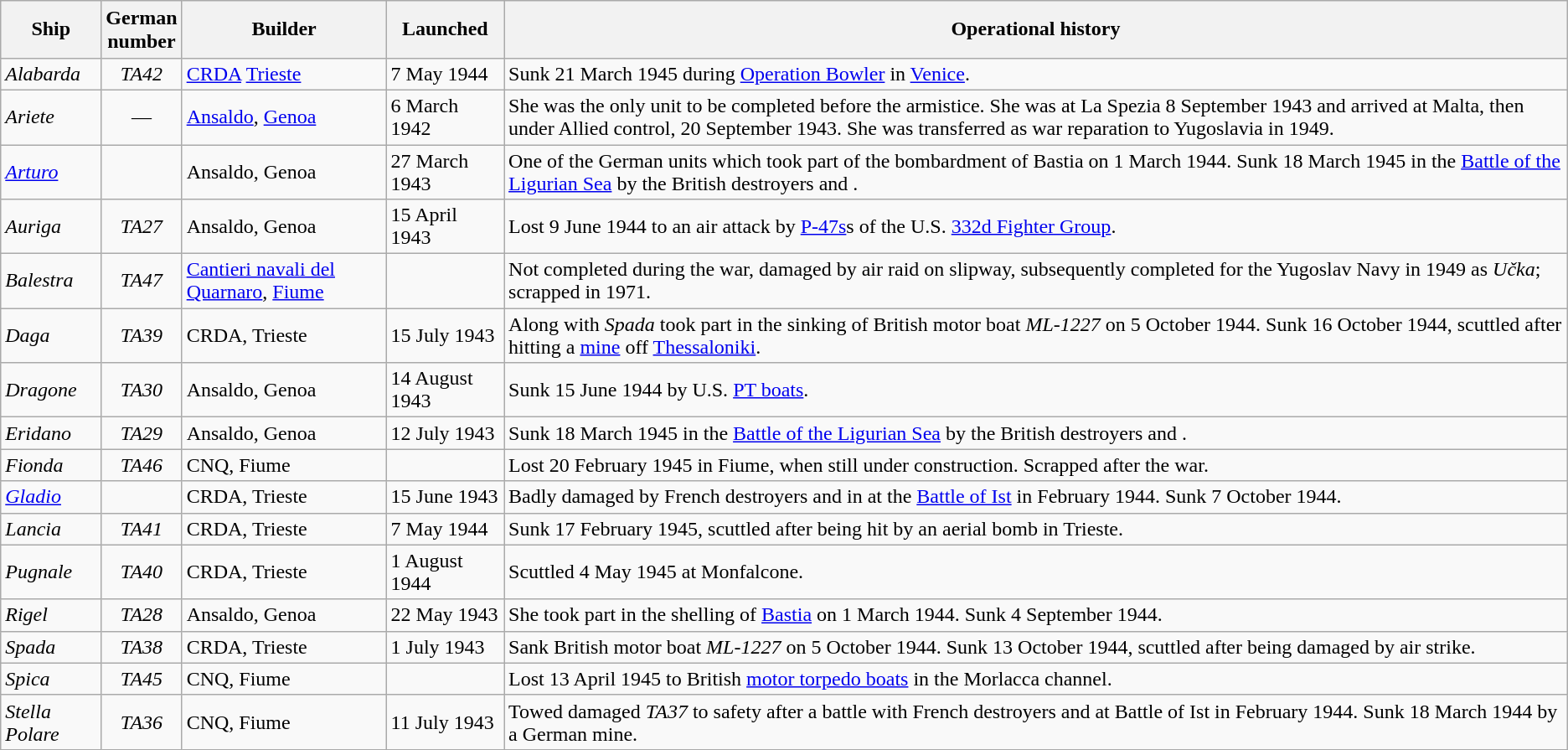<table class="wikitable sortable">
<tr>
<th>Ship</th>
<th style="line-height:1.2em;">German<br>number</th>
<th>Builder</th>
<th>Launched</th>
<th class="unsortable">Operational history</th>
</tr>
<tr>
<td><em>Alabarda</em></td>
<td align=center><em>TA42</em></td>
<td><a href='#'>CRDA</a> <a href='#'>Trieste</a></td>
<td>7 May 1944</td>
<td>Sunk 21 March 1945 during <a href='#'>Operation Bowler</a> in <a href='#'>Venice</a>.</td>
</tr>
<tr>
<td><em>Ariete</em></td>
<td align=center>—</td>
<td><a href='#'>Ansaldo</a>, <a href='#'>Genoa</a></td>
<td>6 March 1942</td>
<td>She was the only unit to be completed before the armistice. She was at La Spezia 8 September 1943 and arrived at Malta, then under Allied control, 20 September 1943. She was transferred as war reparation to Yugoslavia in 1949.</td>
</tr>
<tr>
<td><a href='#'><em>Arturo</em></a></td>
<td align=center></td>
<td>Ansaldo, Genoa</td>
<td>27 March 1943</td>
<td>One of the German units which took part of the bombardment of Bastia on 1 March 1944. Sunk 18 March 1945 in the <a href='#'>Battle of the Ligurian Sea</a> by the British destroyers  and .</td>
</tr>
<tr>
<td><em>Auriga</em></td>
<td align=center><em>TA27</em></td>
<td>Ansaldo, Genoa</td>
<td>15 April 1943</td>
<td>Lost 9 June 1944 to an air attack by <a href='#'>P-47s</a>s of the U.S. <a href='#'>332d Fighter Group</a>.</td>
</tr>
<tr>
<td><em>Balestra</em></td>
<td align=center><em>TA47</em></td>
<td><a href='#'>Cantieri navali del Quarnaro</a>, <a href='#'>Fiume</a></td>
<td></td>
<td>Not completed during the war, damaged by air raid on slipway, subsequently completed for the Yugoslav Navy in 1949 as <em>Učka</em>; scrapped in 1971.</td>
</tr>
<tr>
<td><em>Daga</em></td>
<td align=center><em>TA39</em></td>
<td>CRDA, Trieste</td>
<td>15 July 1943</td>
<td>Along with <em>Spada</em> took part in the sinking of British motor boat <em>ML-1227</em> on 5 October 1944. Sunk 16 October 1944, scuttled after hitting a <a href='#'>mine</a> off <a href='#'>Thessaloniki</a>.</td>
</tr>
<tr>
<td><em>Dragone</em></td>
<td align=center><em>TA30</em></td>
<td>Ansaldo, Genoa</td>
<td>14 August 1943</td>
<td>Sunk 15 June 1944 by U.S. <a href='#'>PT boats</a>.</td>
</tr>
<tr>
<td><em>Eridano</em></td>
<td align=center><em>TA29</em></td>
<td>Ansaldo, Genoa</td>
<td>12 July 1943</td>
<td>Sunk 18 March 1945 in the <a href='#'>Battle of the Ligurian Sea</a> by the British destroyers  and .</td>
</tr>
<tr>
<td><em>Fionda</em></td>
<td align=center><em>TA46</em></td>
<td>CNQ, Fiume</td>
<td></td>
<td>Lost 20 February 1945 in Fiume, when still under construction. Scrapped after the war.</td>
</tr>
<tr>
<td><a href='#'><em>Gladio</em></a></td>
<td align=center></td>
<td>CRDA, Trieste</td>
<td>15 June 1943</td>
<td>Badly damaged by French destroyers  and  in at the <a href='#'>Battle of Ist</a> in February 1944. Sunk 7 October 1944.</td>
</tr>
<tr>
<td><em>Lancia</em></td>
<td align=center><em>TA41</em></td>
<td>CRDA, Trieste</td>
<td>7 May 1944</td>
<td>Sunk 17 February 1945, scuttled after being hit by an aerial bomb in Trieste.</td>
</tr>
<tr>
<td><em>Pugnale</em></td>
<td align=center><em>TA40</em></td>
<td>CRDA, Trieste</td>
<td>1 August 1944</td>
<td>Scuttled 4 May 1945 at Monfalcone.</td>
</tr>
<tr>
<td><em>Rigel</em></td>
<td align=center><em>TA28</em></td>
<td>Ansaldo, Genoa</td>
<td>22 May 1943</td>
<td>She took part in the shelling of <a href='#'>Bastia</a> on 1 March 1944. Sunk 4 September 1944.</td>
</tr>
<tr>
<td><em>Spada</em></td>
<td align=center><em>TA38</em></td>
<td>CRDA, Trieste</td>
<td>1 July 1943</td>
<td>Sank British motor boat <em>ML-1227</em> on 5 October 1944. Sunk 13 October 1944, scuttled after being damaged by air strike.</td>
</tr>
<tr>
<td><em>Spica</em></td>
<td align=center><em>TA45</em></td>
<td>CNQ, Fiume</td>
<td></td>
<td>Lost 13 April 1945 to British <a href='#'>motor torpedo boats</a> in the Morlacca channel.</td>
</tr>
<tr>
<td><em>Stella Polare</em></td>
<td align=center><em>TA36</em></td>
<td>CNQ, Fiume</td>
<td>11 July 1943</td>
<td>Towed damaged <em>TA37</em> to safety after a battle with French destroyers  and  at Battle of Ist in February 1944. Sunk 18 March 1944 by a German mine.</td>
</tr>
</table>
